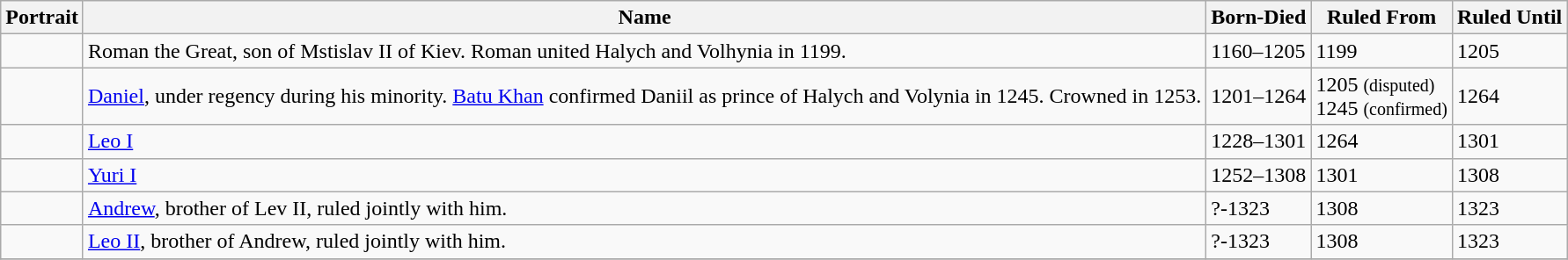<table class="wikitable">
<tr ->
<th>Portrait</th>
<th>Name</th>
<th>Born-Died</th>
<th>Ruled From</th>
<th>Ruled Until</th>
</tr>
<tr ->
<td></td>
<td>Roman the Great, son of Mstislav II of Kiev. Roman united Halych and Volhynia in 1199.</td>
<td>1160–1205</td>
<td>1199</td>
<td>1205</td>
</tr>
<tr ->
<td></td>
<td><a href='#'>Daniel</a>, under regency during his minority. <a href='#'>Batu Khan</a> confirmed Daniil as prince of Halych and Volynia in 1245. Crowned in 1253.</td>
<td>1201–1264</td>
<td>1205 <small>(disputed)</small><br>1245 <small>(confirmed)</small></td>
<td>1264</td>
</tr>
<tr ->
<td></td>
<td><a href='#'>Leo I</a></td>
<td>1228–1301</td>
<td>1264</td>
<td>1301</td>
</tr>
<tr ->
<td></td>
<td><a href='#'>Yuri I</a></td>
<td>1252–1308</td>
<td>1301</td>
<td>1308</td>
</tr>
<tr ->
<td></td>
<td><a href='#'>Andrew</a>, brother of Lev II, ruled jointly with him.</td>
<td>?-1323</td>
<td>1308</td>
<td>1323</td>
</tr>
<tr ->
<td></td>
<td><a href='#'>Leo II</a>, brother of Andrew, ruled jointly with him.</td>
<td>?-1323</td>
<td>1308</td>
<td>1323</td>
</tr>
<tr ->
</tr>
</table>
